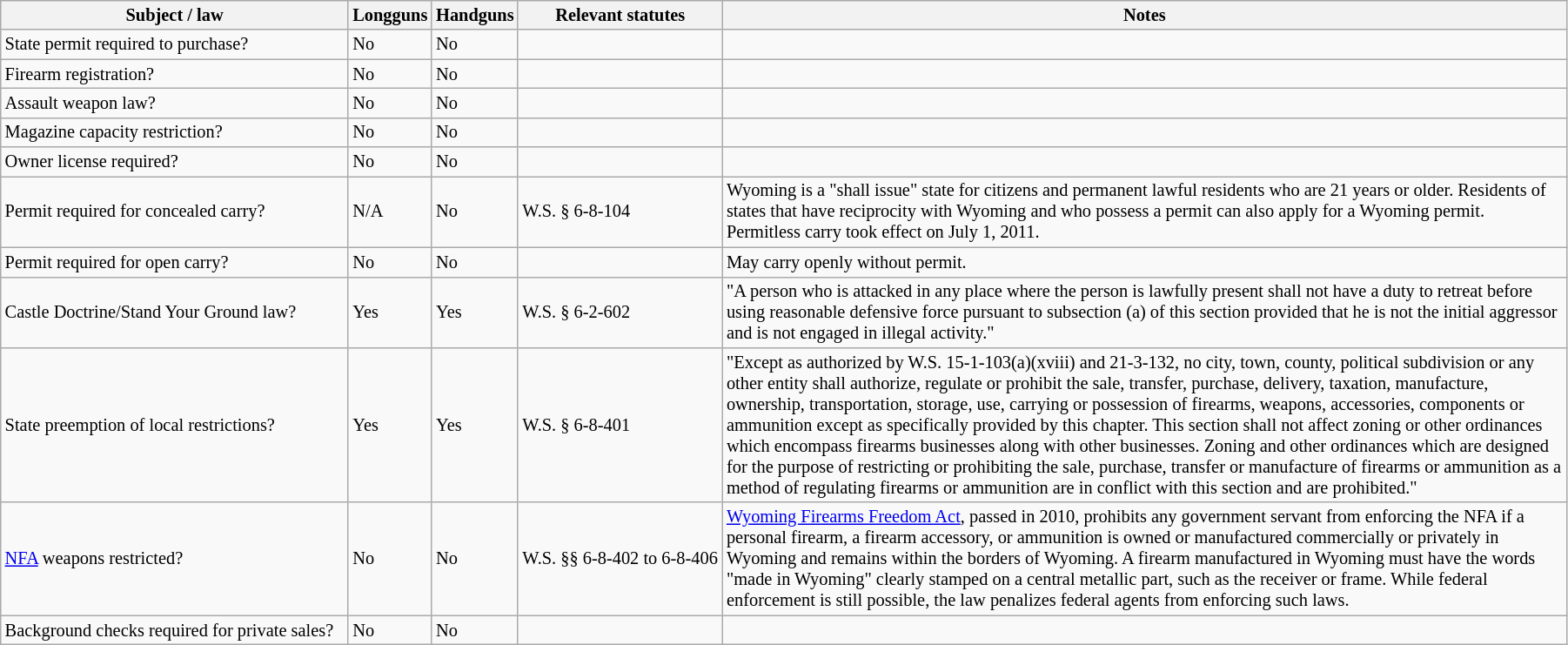<table class="wikitable" style="font-size:85%; width:95%;">
<tr>
<th scope="col" style="width:260px;">Subject / law</th>
<th scope="col" style="width:50px;">Longguns</th>
<th scope="col" style="width:50px;">Handguns</th>
<th scope="col" style="width:150px;">Relevant statutes</th>
<th>Notes</th>
</tr>
<tr>
<td>State permit required to purchase?</td>
<td>No</td>
<td>No</td>
<td></td>
<td></td>
</tr>
<tr>
<td>Firearm registration?</td>
<td>No</td>
<td>No</td>
<td></td>
<td></td>
</tr>
<tr>
<td>Assault weapon law?</td>
<td>No</td>
<td>No</td>
<td></td>
<td></td>
</tr>
<tr>
<td>Magazine capacity restriction?</td>
<td>No</td>
<td>No</td>
<td></td>
<td></td>
</tr>
<tr>
<td>Owner license required?</td>
<td>No</td>
<td>No</td>
<td></td>
<td></td>
</tr>
<tr>
<td>Permit required for concealed carry?</td>
<td>N/A</td>
<td>No</td>
<td>W.S. § 6-8-104</td>
<td>Wyoming is a "shall issue" state for citizens and permanent lawful residents who are 21 years or older. Residents of states that have reciprocity with Wyoming and who possess a permit can also apply for a Wyoming permit.<br>Permitless carry took effect on July 1, 2011.</td>
</tr>
<tr>
<td>Permit required for open carry?</td>
<td>No</td>
<td>No</td>
<td></td>
<td>May carry openly without permit.</td>
</tr>
<tr>
<td>Castle Doctrine/Stand Your Ground law?</td>
<td>Yes</td>
<td>Yes</td>
<td>W.S. § 6-2-602</td>
<td>"A person who is attacked in any place where the person is lawfully present shall not have a duty to retreat before using reasonable defensive force pursuant to subsection (a) of this section provided that he is not the initial aggressor and is not engaged in illegal activity."</td>
</tr>
<tr>
<td>State preemption of local restrictions?</td>
<td>Yes</td>
<td>Yes</td>
<td>W.S. § 6-8-401</td>
<td>"Except as authorized by W.S. 15-1-103(a)(xviii) and 21-3-132, no city, town, county, political subdivision or any other entity shall authorize, regulate or prohibit the sale, transfer, purchase, delivery, taxation, manufacture, ownership, transportation, storage, use, carrying or possession of firearms, weapons, accessories, components or ammunition except as specifically provided by this chapter. This section shall not affect zoning or other ordinances which encompass firearms businesses along with other businesses. Zoning and other ordinances which are designed for the purpose of restricting or prohibiting the sale, purchase, transfer or manufacture of firearms or ammunition as a method of regulating firearms or ammunition are in conflict with this section and are prohibited."</td>
</tr>
<tr>
<td><a href='#'>NFA</a> weapons restricted?</td>
<td>No</td>
<td>No</td>
<td>W.S. §§ 6-8-402 to 6-8-406</td>
<td><a href='#'>Wyoming Firearms Freedom Act</a>, passed in 2010, prohibits any government servant from enforcing the NFA if a personal firearm, a firearm accessory, or ammunition is owned or manufactured commercially or privately in Wyoming and remains within the borders of Wyoming. A firearm manufactured in Wyoming must have the words "made in Wyoming" clearly stamped on a central metallic part, such as the receiver or frame. While federal enforcement is still possible, the law penalizes federal agents from enforcing such laws.</td>
</tr>
<tr>
<td>Background checks required for private sales?</td>
<td>No</td>
<td>No</td>
<td></td>
<td></td>
</tr>
</table>
